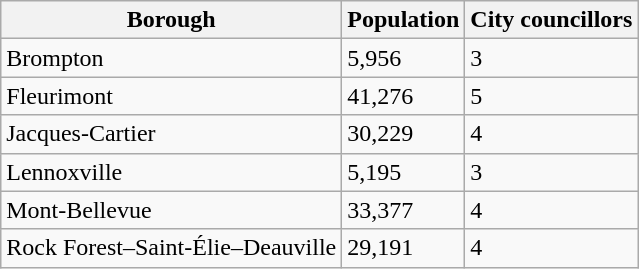<table class="wikitable">
<tr>
<th>Borough</th>
<th>Population</th>
<th>City councillors</th>
</tr>
<tr>
<td>Brompton</td>
<td>5,956</td>
<td>3</td>
</tr>
<tr>
<td>Fleurimont</td>
<td>41,276</td>
<td>5</td>
</tr>
<tr>
<td>Jacques-Cartier</td>
<td>30,229</td>
<td>4</td>
</tr>
<tr>
<td>Lennoxville</td>
<td>5,195</td>
<td>3</td>
</tr>
<tr>
<td>Mont-Bellevue</td>
<td>33,377</td>
<td>4</td>
</tr>
<tr>
<td>Rock Forest–Saint-Élie–Deauville</td>
<td>29,191</td>
<td>4</td>
</tr>
</table>
